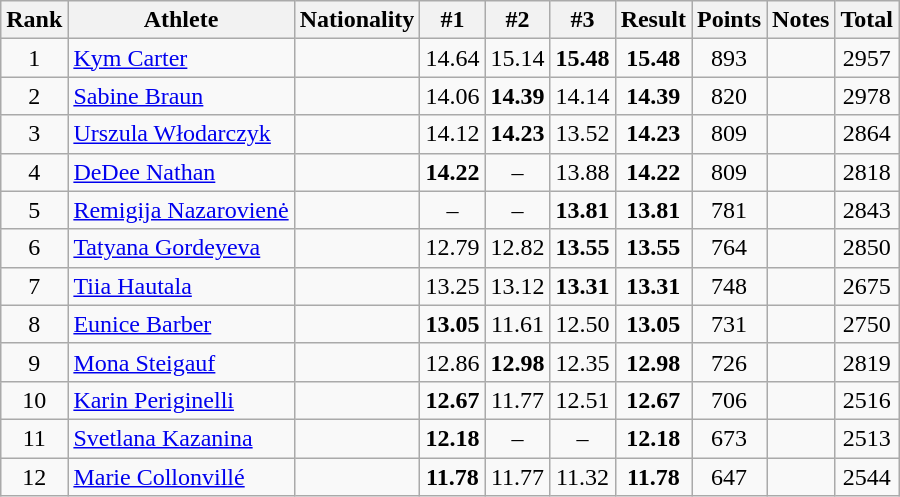<table class="wikitable sortable" style="text-align:center">
<tr>
<th>Rank</th>
<th>Athlete</th>
<th>Nationality</th>
<th>#1</th>
<th>#2</th>
<th>#3</th>
<th>Result</th>
<th>Points</th>
<th>Notes</th>
<th>Total</th>
</tr>
<tr>
<td>1</td>
<td align=left><a href='#'>Kym Carter</a></td>
<td align=left></td>
<td>14.64</td>
<td>15.14</td>
<td><strong>15.48</strong></td>
<td><strong>15.48</strong></td>
<td>893</td>
<td></td>
<td>2957</td>
</tr>
<tr>
<td>2</td>
<td align=left><a href='#'>Sabine Braun</a></td>
<td align=left></td>
<td>14.06</td>
<td><strong>14.39</strong></td>
<td>14.14</td>
<td><strong>14.39</strong></td>
<td>820</td>
<td></td>
<td>2978</td>
</tr>
<tr>
<td>3</td>
<td align=left><a href='#'>Urszula Włodarczyk</a></td>
<td align=left></td>
<td>14.12</td>
<td><strong>14.23</strong></td>
<td>13.52</td>
<td><strong>14.23</strong></td>
<td>809</td>
<td></td>
<td>2864</td>
</tr>
<tr>
<td>4</td>
<td align=left><a href='#'>DeDee Nathan</a></td>
<td align=left></td>
<td><strong>14.22</strong></td>
<td>–</td>
<td>13.88</td>
<td><strong>14.22</strong></td>
<td>809</td>
<td></td>
<td>2818</td>
</tr>
<tr>
<td>5</td>
<td align=left><a href='#'>Remigija Nazarovienė</a></td>
<td align=left></td>
<td>–</td>
<td>–</td>
<td><strong>13.81</strong></td>
<td><strong>13.81</strong></td>
<td>781</td>
<td></td>
<td>2843</td>
</tr>
<tr>
<td>6</td>
<td align=left><a href='#'>Tatyana Gordeyeva</a></td>
<td align=left></td>
<td>12.79</td>
<td>12.82</td>
<td><strong>13.55</strong></td>
<td><strong>13.55</strong></td>
<td>764</td>
<td></td>
<td>2850</td>
</tr>
<tr>
<td>7</td>
<td align=left><a href='#'>Tiia Hautala</a></td>
<td align=left></td>
<td>13.25</td>
<td>13.12</td>
<td><strong>13.31</strong></td>
<td><strong>13.31</strong></td>
<td>748</td>
<td></td>
<td>2675</td>
</tr>
<tr>
<td>8</td>
<td align=left><a href='#'>Eunice Barber</a></td>
<td align=left></td>
<td><strong>13.05</strong></td>
<td>11.61</td>
<td>12.50</td>
<td><strong>13.05</strong></td>
<td>731</td>
<td></td>
<td>2750</td>
</tr>
<tr>
<td>9</td>
<td align=left><a href='#'>Mona Steigauf</a></td>
<td align=left></td>
<td>12.86</td>
<td><strong>12.98</strong></td>
<td>12.35</td>
<td><strong>12.98</strong></td>
<td>726</td>
<td></td>
<td>2819</td>
</tr>
<tr>
<td>10</td>
<td align=left><a href='#'>Karin Periginelli</a></td>
<td align=left></td>
<td><strong>12.67</strong></td>
<td>11.77</td>
<td>12.51</td>
<td><strong>12.67</strong></td>
<td>706</td>
<td></td>
<td>2516</td>
</tr>
<tr>
<td>11</td>
<td align=left><a href='#'>Svetlana Kazanina</a></td>
<td align=left></td>
<td><strong>12.18</strong></td>
<td>–</td>
<td>–</td>
<td><strong>12.18</strong></td>
<td>673</td>
<td></td>
<td>2513</td>
</tr>
<tr>
<td>12</td>
<td align=left><a href='#'>Marie Collonvillé</a></td>
<td align=left></td>
<td><strong>11.78</strong></td>
<td>11.77</td>
<td>11.32</td>
<td><strong>11.78</strong></td>
<td>647</td>
<td></td>
<td>2544</td>
</tr>
</table>
